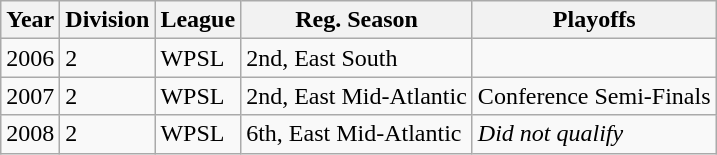<table class="wikitable">
<tr>
<th>Year</th>
<th>Division</th>
<th>League</th>
<th>Reg. Season</th>
<th>Playoffs</th>
</tr>
<tr>
<td>2006</td>
<td>2</td>
<td>WPSL</td>
<td>2nd, East South</td>
<td></td>
</tr>
<tr>
<td>2007</td>
<td>2</td>
<td>WPSL</td>
<td>2nd, East Mid-Atlantic</td>
<td>Conference Semi-Finals</td>
</tr>
<tr>
<td>2008</td>
<td>2</td>
<td>WPSL</td>
<td>6th, East Mid-Atlantic</td>
<td><em>Did not qualify</em></td>
</tr>
</table>
